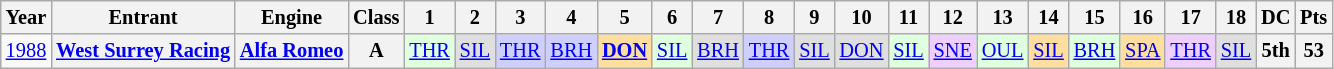<table class="wikitable" style="text-align:center; font-size:85%">
<tr>
<th>Year</th>
<th>Entrant</th>
<th>Engine</th>
<th>Class</th>
<th>1</th>
<th>2</th>
<th>3</th>
<th>4</th>
<th>5</th>
<th>6</th>
<th>7</th>
<th>8</th>
<th>9</th>
<th>10</th>
<th>11</th>
<th>12</th>
<th>13</th>
<th>14</th>
<th>15</th>
<th>16</th>
<th>17</th>
<th>18</th>
<th>DC</th>
<th>Pts</th>
</tr>
<tr>
<td><a href='#'>1988</a></td>
<th nowrap><a href='#'>West Surrey Racing</a></th>
<th nowrap><a href='#'>Alfa Romeo</a></th>
<th>A</th>
<td style="background:#DFFFDF;"><a href='#'>THR</a><br></td>
<td style="background:#DFDFDF;"><a href='#'>SIL</a><br></td>
<td style="background:#CFCFFF;"><a href='#'>THR</a><br></td>
<td style="background:#CFCFFF;"><a href='#'>BRH</a><br></td>
<td style="background:#FFDF9F;"><strong><a href='#'>DON</a></strong><br></td>
<td style="background:#DFFFDF;"><a href='#'>SIL</a><br></td>
<td style="background:#DFDFDF;"><a href='#'>BRH</a><br></td>
<td style="background:#CFCFFF;"><a href='#'>THR</a><br></td>
<td style="background:#DFDFDF;"><a href='#'>SIL</a><br></td>
<td style="background:#DFDFDF;"><a href='#'>DON</a><br></td>
<td style="background:#DFFFDF;"><a href='#'>SIL</a><br></td>
<td style="background:#EFCFFF;"><a href='#'>SNE</a><br></td>
<td style="background:#DFFFDF;"><a href='#'>OUL</a><br></td>
<td style="background:#FFDF9F;"><a href='#'>SIL</a><br></td>
<td style="background:#DFFFDF;"><a href='#'>BRH</a><br></td>
<td style="background:#FFDF9F;"><a href='#'>SPA</a><br></td>
<td style="background:#EFCFFF;"><a href='#'>THR</a><br></td>
<td style="background:#DFDFDF;"><a href='#'>SIL</a><br></td>
<th>5th</th>
<th>53</th>
</tr>
</table>
